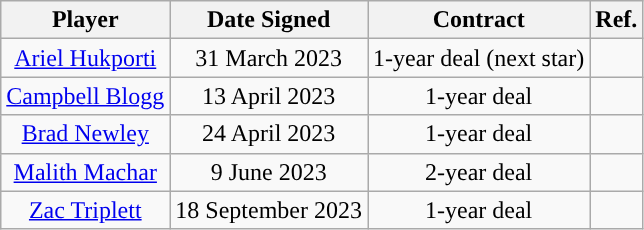<table class="wikitable sortable sortable" style="text-align: center">
<tr>
<th>Player</th>
<th>Date Signed</th>
<th>Contract</th>
<th>Ref.</th>
</tr>
<tr>
<td><a href='#'>Ariel Hukporti</a></td>
<td>31 March 2023</td>
<td>1-year deal (next star)</td>
<td></td>
</tr>
<tr>
<td><a href='#'>Campbell Blogg</a></td>
<td>13 April 2023</td>
<td>1-year deal</td>
<td></td>
</tr>
<tr>
<td><a href='#'>Brad Newley</a></td>
<td>24 April 2023</td>
<td>1-year deal</td>
<td></td>
</tr>
<tr>
<td><a href='#'>Malith Machar</a></td>
<td>9 June 2023</td>
<td>2-year deal</td>
<td></td>
</tr>
<tr>
<td><a href='#'>Zac Triplett</a></td>
<td>18 September 2023</td>
<td>1-year deal</td>
<td></td>
</tr>
</table>
